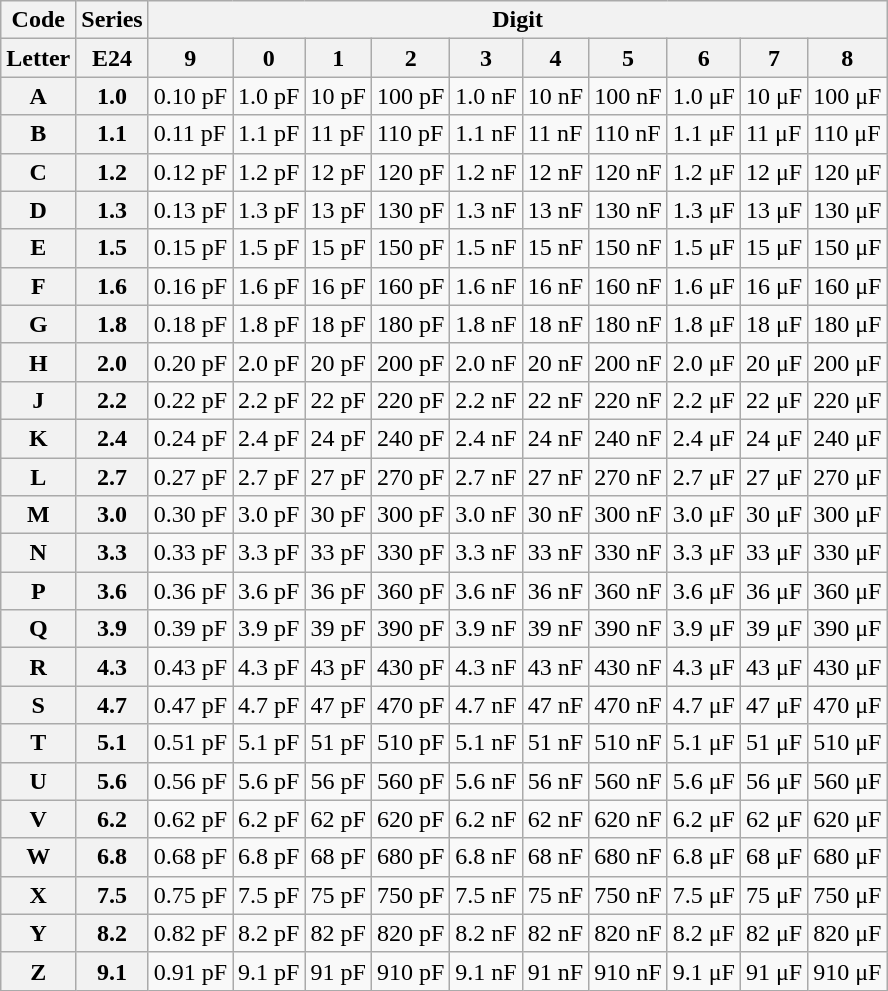<table class="wikitable" style="float:left; margin-right:2em;">
<tr>
<th>Code</th>
<th>Series</th>
<th colspan="10">Digit</th>
</tr>
<tr>
<th>Letter</th>
<th>E24</th>
<th>9</th>
<th>0</th>
<th>1</th>
<th>2</th>
<th>3</th>
<th>4</th>
<th>5</th>
<th>6</th>
<th>7</th>
<th>8</th>
</tr>
<tr>
<th>A</th>
<th>1.0</th>
<td>0.10 pF</td>
<td>1.0 pF</td>
<td>10 pF</td>
<td>100 pF</td>
<td>1.0 nF</td>
<td>10 nF</td>
<td>100 nF</td>
<td>1.0 μF</td>
<td>10 μF</td>
<td>100 μF</td>
</tr>
<tr>
<th>B</th>
<th>1.1</th>
<td>0.11 pF</td>
<td>1.1 pF</td>
<td>11 pF</td>
<td>110 pF</td>
<td>1.1 nF</td>
<td>11 nF</td>
<td>110 nF</td>
<td>1.1 μF</td>
<td>11 μF</td>
<td>110 μF</td>
</tr>
<tr>
<th>C</th>
<th>1.2</th>
<td>0.12 pF</td>
<td>1.2 pF</td>
<td>12 pF</td>
<td>120 pF</td>
<td>1.2 nF</td>
<td>12 nF</td>
<td>120 nF</td>
<td>1.2 μF</td>
<td>12 μF</td>
<td>120 μF</td>
</tr>
<tr>
<th>D</th>
<th>1.3</th>
<td>0.13 pF</td>
<td>1.3 pF</td>
<td>13 pF</td>
<td>130 pF</td>
<td>1.3 nF</td>
<td>13 nF</td>
<td>130 nF</td>
<td>1.3 μF</td>
<td>13 μF</td>
<td>130 μF</td>
</tr>
<tr>
<th>E</th>
<th>1.5</th>
<td>0.15 pF</td>
<td>1.5 pF</td>
<td>15 pF</td>
<td>150 pF</td>
<td>1.5 nF</td>
<td>15 nF</td>
<td>150 nF</td>
<td>1.5 μF</td>
<td>15 μF</td>
<td>150 μF</td>
</tr>
<tr>
<th>F</th>
<th>1.6</th>
<td>0.16 pF</td>
<td>1.6 pF</td>
<td>16 pF</td>
<td>160 pF</td>
<td>1.6 nF</td>
<td>16 nF</td>
<td>160 nF</td>
<td>1.6 μF</td>
<td>16 μF</td>
<td>160 μF</td>
</tr>
<tr>
<th>G</th>
<th>1.8</th>
<td>0.18 pF</td>
<td>1.8 pF</td>
<td>18 pF</td>
<td>180 pF</td>
<td>1.8 nF</td>
<td>18 nF</td>
<td>180 nF</td>
<td>1.8 μF</td>
<td>18 μF</td>
<td>180 μF</td>
</tr>
<tr>
<th>H</th>
<th>2.0</th>
<td>0.20 pF</td>
<td>2.0 pF</td>
<td>20 pF</td>
<td>200 pF</td>
<td>2.0 nF</td>
<td>20 nF</td>
<td>200 nF</td>
<td>2.0 μF</td>
<td>20 μF</td>
<td>200 μF</td>
</tr>
<tr>
<th>J</th>
<th>2.2</th>
<td>0.22 pF</td>
<td>2.2 pF</td>
<td>22 pF</td>
<td>220 pF</td>
<td>2.2 nF</td>
<td>22 nF</td>
<td>220 nF</td>
<td>2.2 μF</td>
<td>22 μF</td>
<td>220 μF</td>
</tr>
<tr>
<th>K</th>
<th>2.4</th>
<td>0.24 pF</td>
<td>2.4 pF</td>
<td>24 pF</td>
<td>240 pF</td>
<td>2.4 nF</td>
<td>24 nF</td>
<td>240 nF</td>
<td>2.4 μF</td>
<td>24 μF</td>
<td>240 μF</td>
</tr>
<tr>
<th>L</th>
<th>2.7</th>
<td>0.27 pF</td>
<td>2.7 pF</td>
<td>27 pF</td>
<td>270 pF</td>
<td>2.7 nF</td>
<td>27 nF</td>
<td>270 nF</td>
<td>2.7 μF</td>
<td>27 μF</td>
<td>270 μF</td>
</tr>
<tr>
<th>M</th>
<th>3.0</th>
<td>0.30 pF</td>
<td>3.0 pF</td>
<td>30 pF</td>
<td>300 pF</td>
<td>3.0 nF</td>
<td>30 nF</td>
<td>300 nF</td>
<td>3.0 μF</td>
<td>30 μF</td>
<td>300 μF</td>
</tr>
<tr>
<th>N</th>
<th>3.3</th>
<td>0.33 pF</td>
<td>3.3 pF</td>
<td>33 pF</td>
<td>330 pF</td>
<td>3.3 nF</td>
<td>33 nF</td>
<td>330 nF</td>
<td>3.3 μF</td>
<td>33 μF</td>
<td>330 μF</td>
</tr>
<tr>
<th>P</th>
<th>3.6</th>
<td>0.36 pF</td>
<td>3.6 pF</td>
<td>36 pF</td>
<td>360 pF</td>
<td>3.6 nF</td>
<td>36 nF</td>
<td>360 nF</td>
<td>3.6 μF</td>
<td>36 μF</td>
<td>360 μF</td>
</tr>
<tr>
<th>Q</th>
<th>3.9</th>
<td>0.39 pF</td>
<td>3.9 pF</td>
<td>39 pF</td>
<td>390 pF</td>
<td>3.9 nF</td>
<td>39 nF</td>
<td>390 nF</td>
<td>3.9 μF</td>
<td>39 μF</td>
<td>390 μF</td>
</tr>
<tr>
<th>R</th>
<th>4.3</th>
<td>0.43 pF</td>
<td>4.3 pF</td>
<td>43 pF</td>
<td>430 pF</td>
<td>4.3 nF</td>
<td>43 nF</td>
<td>430 nF</td>
<td>4.3 μF</td>
<td>43 μF</td>
<td>430 μF</td>
</tr>
<tr>
<th>S</th>
<th>4.7</th>
<td>0.47 pF</td>
<td>4.7 pF</td>
<td>47 pF</td>
<td>470 pF</td>
<td>4.7 nF</td>
<td>47 nF</td>
<td>470 nF</td>
<td>4.7 μF</td>
<td>47 μF</td>
<td>470 μF</td>
</tr>
<tr>
<th>T</th>
<th>5.1</th>
<td>0.51 pF</td>
<td>5.1 pF</td>
<td>51 pF</td>
<td>510 pF</td>
<td>5.1 nF</td>
<td>51 nF</td>
<td>510 nF</td>
<td>5.1 μF</td>
<td>51 μF</td>
<td>510 μF</td>
</tr>
<tr>
<th>U</th>
<th>5.6</th>
<td>0.56 pF</td>
<td>5.6 pF</td>
<td>56 pF</td>
<td>560 pF</td>
<td>5.6 nF</td>
<td>56 nF</td>
<td>560 nF</td>
<td>5.6 μF</td>
<td>56 μF</td>
<td>560 μF</td>
</tr>
<tr>
<th>V</th>
<th>6.2</th>
<td>0.62 pF</td>
<td>6.2 pF</td>
<td>62 pF</td>
<td>620 pF</td>
<td>6.2 nF</td>
<td>62 nF</td>
<td>620 nF</td>
<td>6.2 μF</td>
<td>62 μF</td>
<td>620 μF</td>
</tr>
<tr>
<th>W</th>
<th>6.8</th>
<td>0.68 pF</td>
<td>6.8 pF</td>
<td>68 pF</td>
<td>680 pF</td>
<td>6.8 nF</td>
<td>68 nF</td>
<td>680 nF</td>
<td>6.8 μF</td>
<td>68 μF</td>
<td>680 μF</td>
</tr>
<tr>
<th>X</th>
<th>7.5</th>
<td>0.75 pF</td>
<td>7.5 pF</td>
<td>75 pF</td>
<td>750 pF</td>
<td>7.5 nF</td>
<td>75 nF</td>
<td>750 nF</td>
<td>7.5 μF</td>
<td>75 μF</td>
<td>750 μF</td>
</tr>
<tr>
<th>Y</th>
<th>8.2</th>
<td>0.82 pF</td>
<td>8.2 pF</td>
<td>82 pF</td>
<td>820 pF</td>
<td>8.2 nF</td>
<td>82 nF</td>
<td>820 nF</td>
<td>8.2 μF</td>
<td>82 μF</td>
<td>820 μF</td>
</tr>
<tr>
<th>Z</th>
<th>9.1</th>
<td>0.91 pF</td>
<td>9.1 pF</td>
<td>91 pF</td>
<td>910 pF</td>
<td>9.1 nF</td>
<td>91 nF</td>
<td>910 nF</td>
<td>9.1 μF</td>
<td>91 μF</td>
<td>910 μF</td>
</tr>
</table>
